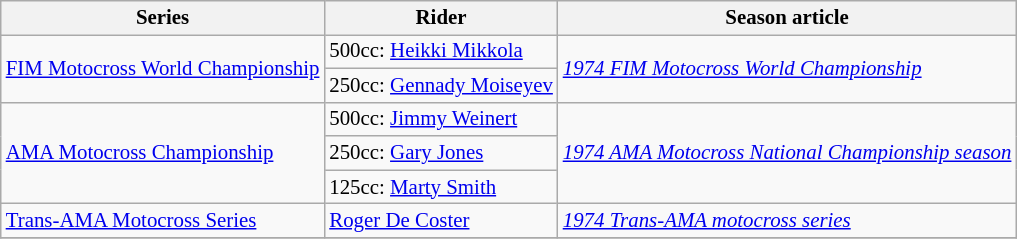<table class="wikitable" style="font-size: 87%;">
<tr>
<th>Series</th>
<th>Rider</th>
<th>Season article</th>
</tr>
<tr>
<td rowspan=2><a href='#'>FIM Motocross World Championship</a></td>
<td>500cc:  <a href='#'>Heikki Mikkola</a></td>
<td rowspan=2><em><a href='#'>1974 FIM Motocross World Championship</a></em></td>
</tr>
<tr>
<td>250cc:  <a href='#'>Gennady Moiseyev</a></td>
</tr>
<tr>
<td rowspan=3><a href='#'>AMA Motocross Championship</a></td>
<td>500cc:  <a href='#'>Jimmy Weinert</a></td>
<td rowspan=3><em><a href='#'>1974 AMA Motocross National Championship season</a></em></td>
</tr>
<tr>
<td>250cc:  <a href='#'>Gary Jones</a></td>
</tr>
<tr>
<td>125cc:  <a href='#'>Marty Smith</a></td>
</tr>
<tr>
<td><a href='#'>Trans-AMA Motocross Series</a></td>
<td> <a href='#'>Roger De Coster</a></td>
<td><em><a href='#'>1974 Trans-AMA motocross series</a></em></td>
</tr>
<tr>
</tr>
</table>
